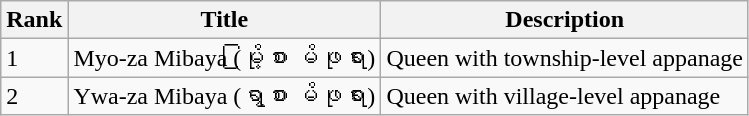<table class="wikitable">
<tr>
<th>Rank</th>
<th>Title</th>
<th>Description</th>
</tr>
<tr>
<td>1</td>
<td>Myo-za Mibaya (မြို့စား မိဖုရား)</td>
<td>Queen with township-level appanage</td>
</tr>
<tr>
<td>2</td>
<td>Ywa-za Mibaya (ရွာစား မိဖုရား)</td>
<td>Queen with village-level appanage</td>
</tr>
</table>
